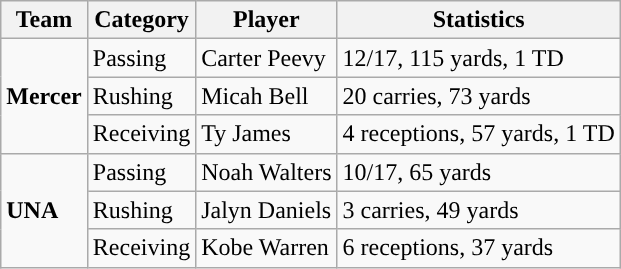<table class="wikitable" style="float: right;">
<tr>
<th>Team</th>
<th>Category</th>
<th>Player</th>
<th>Statistics</th>
</tr>
<tr>
<td rowspan=3><strong>Mercer</strong></td>
<td>Passing</td>
<td>Carter Peevy</td>
<td>12/17, 115 yards, 1 TD</td>
</tr>
<tr>
<td>Rushing</td>
<td>Micah Bell</td>
<td>20 carries, 73 yards</td>
</tr>
<tr>
<td>Receiving</td>
<td>Ty James</td>
<td>4 receptions, 57 yards, 1 TD</td>
</tr>
<tr>
<td rowspan=3><strong>UNA</strong></td>
<td>Passing</td>
<td>Noah Walters</td>
<td>10/17, 65 yards</td>
</tr>
<tr>
<td>Rushing</td>
<td>Jalyn Daniels</td>
<td>3 carries, 49 yards</td>
</tr>
<tr>
<td>Receiving</td>
<td>Kobe Warren</td>
<td>6 receptions, 37 yards</td>
</tr>
</table>
